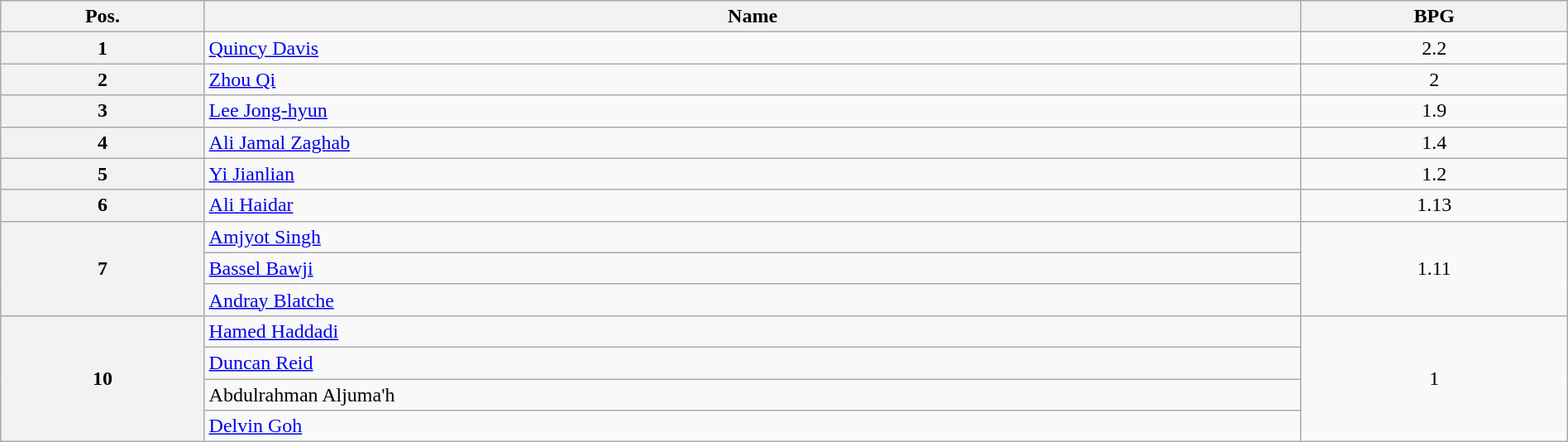<table class=wikitable width=100% style="text-align:center;">
<tr>
<th width="13%">Pos.</th>
<th width="70%">Name</th>
<th width="17%">BPG</th>
</tr>
<tr>
<th>1</th>
<td align=left> <a href='#'>Quincy Davis</a></td>
<td>2.2</td>
</tr>
<tr>
<th>2</th>
<td align=left> <a href='#'>Zhou Qi</a></td>
<td>2</td>
</tr>
<tr>
<th>3</th>
<td align=left> <a href='#'>Lee Jong-hyun</a></td>
<td>1.9</td>
</tr>
<tr>
<th>4</th>
<td align=left> <a href='#'>Ali Jamal Zaghab</a></td>
<td>1.4</td>
</tr>
<tr>
<th>5</th>
<td align=left> <a href='#'>Yi Jianlian</a></td>
<td>1.2</td>
</tr>
<tr>
<th>6</th>
<td align=left> <a href='#'>Ali Haidar</a></td>
<td>1.13</td>
</tr>
<tr>
<th rowspan=3>7</th>
<td align=left> <a href='#'>Amjyot Singh</a></td>
<td rowspan=3>1.11</td>
</tr>
<tr>
<td align=left> <a href='#'>Bassel Bawji</a></td>
</tr>
<tr>
<td align=left> <a href='#'>Andray Blatche</a></td>
</tr>
<tr>
<th rowspan=4>10</th>
<td align=left> <a href='#'>Hamed Haddadi</a></td>
<td rowspan=4>1</td>
</tr>
<tr>
<td align=left> <a href='#'>Duncan Reid</a></td>
</tr>
<tr>
<td align=left> Abdulrahman Aljuma'h</td>
</tr>
<tr>
<td align=left> <a href='#'>Delvin Goh</a></td>
</tr>
</table>
